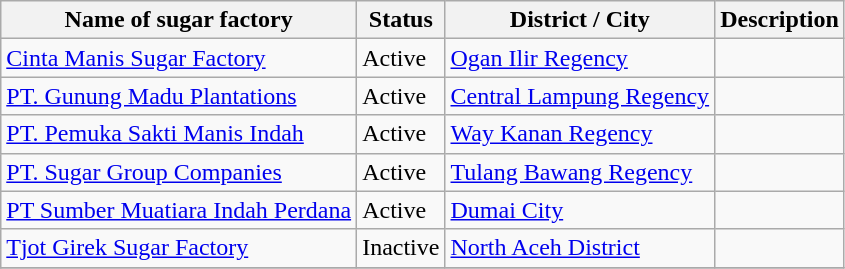<table class="wikitable">
<tr>
<th>Name of sugar factory</th>
<th>Status</th>
<th>District / City</th>
<th>Description</th>
</tr>
<tr>
<td><a href='#'>Cinta Manis Sugar Factory</a></td>
<td>Active</td>
<td><a href='#'>Ogan Ilir Regency</a></td>
<td></td>
</tr>
<tr>
<td><a href='#'>PT. Gunung Madu Plantations</a></td>
<td>Active</td>
<td><a href='#'>Central Lampung Regency</a></td>
<td></td>
</tr>
<tr>
<td><a href='#'>PT. Pemuka Sakti Manis Indah</a></td>
<td>Active</td>
<td><a href='#'>Way Kanan Regency</a></td>
<td></td>
</tr>
<tr>
<td><a href='#'>PT. Sugar Group Companies</a></td>
<td>Active</td>
<td><a href='#'>Tulang Bawang Regency</a></td>
<td></td>
</tr>
<tr>
<td><a href='#'>PT Sumber Muatiara Indah Perdana</a></td>
<td>Active</td>
<td><a href='#'>Dumai City</a></td>
<td></td>
</tr>
<tr>
<td><a href='#'>Tjot Girek Sugar Factory</a></td>
<td>Inactive</td>
<td><a href='#'>North Aceh District</a></td>
<td></td>
</tr>
<tr>
</tr>
</table>
